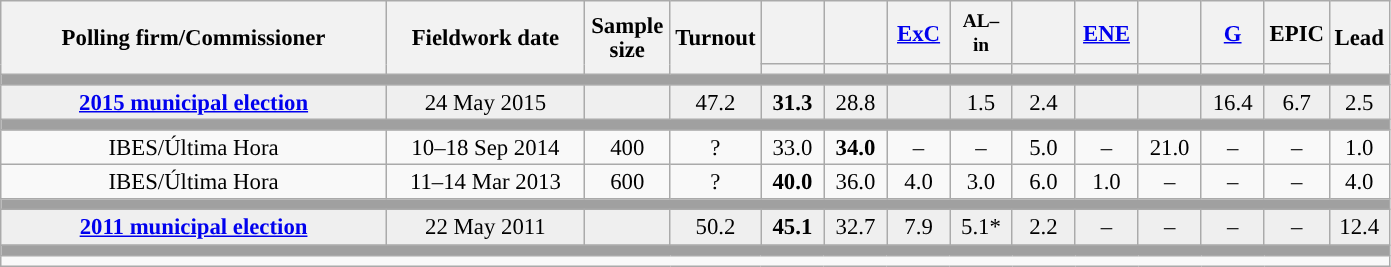<table class="wikitable collapsible collapsed" style="text-align:center; font-size:95%; line-height:16px;">
<tr style="height:42px;">
<th style="width:250px;" rowspan="2">Polling firm/Commissioner</th>
<th style="width:125px;" rowspan="2">Fieldwork date</th>
<th style="width:50px;" rowspan="2">Sample size</th>
<th style="width:45px;" rowspan="2">Turnout</th>
<th style="width:35px;"></th>
<th style="width:35px;"></th>
<th style="width:35px;"><a href='#'>ExC</a></th>
<th style="width:35px; font-size:85%;">AL–in</th>
<th style="width:35px;"></th>
<th style="width:35px;"><a href='#'>ENE</a></th>
<th style="width:35px;"></th>
<th style="width:35px;"><a href='#'>G</a></th>
<th style="width:35px;">EPIC</th>
<th style="width:30px;" rowspan="2">Lead</th>
</tr>
<tr>
<th style="color:inherit;background:"></th>
<th style="color:inherit;background:"></th>
<th style="color:inherit;background:"></th>
<th style="color:inherit;background:"></th>
<th style="color:inherit;background:"></th>
<th style="color:inherit;background:"></th>
<th style="color:inherit;background:"></th>
<th style="color:inherit;background:"></th>
<th style="color:inherit;background:"></th>
</tr>
<tr>
<td colspan="14" style="background:#A0A0A0"></td>
</tr>
<tr style="background:#EFEFEF;">
<td><strong><a href='#'>2015 municipal election</a></strong></td>
<td>24 May 2015</td>
<td></td>
<td>47.2</td>
<td><strong>31.3</strong><br></td>
<td>28.8<br></td>
<td></td>
<td>1.5<br></td>
<td>2.4<br></td>
<td></td>
<td></td>
<td>16.4<br></td>
<td>6.7<br></td>
<td style="background:">2.5</td>
</tr>
<tr>
<td colspan="14" style="background:#A0A0A0"></td>
</tr>
<tr>
<td>IBES/Última Hora</td>
<td>10–18 Sep 2014</td>
<td>400</td>
<td>?</td>
<td>33.0<br></td>
<td><strong>34.0</strong><br></td>
<td>–</td>
<td>–</td>
<td>5.0<br></td>
<td>–</td>
<td>21.0<br></td>
<td>–</td>
<td>–</td>
<td style="background:">1.0</td>
</tr>
<tr>
<td>IBES/Última Hora</td>
<td>11–14 Mar 2013</td>
<td>600</td>
<td>?</td>
<td><strong>40.0</strong><br></td>
<td>36.0<br></td>
<td>4.0<br></td>
<td>3.0<br></td>
<td>6.0<br></td>
<td>1.0<br></td>
<td>–</td>
<td>–</td>
<td>–</td>
<td style="background:">4.0</td>
</tr>
<tr>
<td colspan="14" style="background:#A0A0A0"></td>
</tr>
<tr style="background:#EFEFEF;">
<td><strong><a href='#'>2011 municipal election</a></strong></td>
<td>22 May 2011</td>
<td></td>
<td>50.2</td>
<td><strong>45.1</strong><br></td>
<td>32.7<br></td>
<td>7.9<br></td>
<td>5.1*<br></td>
<td>2.2<br></td>
<td>–</td>
<td>–</td>
<td>–</td>
<td>–</td>
<td style="background:">12.4</td>
</tr>
<tr>
<td colspan="14" style="background:#A0A0A0"></td>
</tr>
<tr>
<td align="left" colspan="14"></td>
</tr>
</table>
